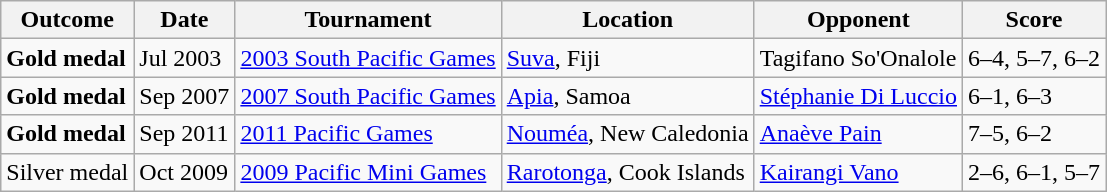<table class="wikitable">
<tr>
<th>Outcome</th>
<th>Date</th>
<th>Tournament</th>
<th>Location</th>
<th>Opponent</th>
<th>Score</th>
</tr>
<tr>
<td> <strong>Gold medal</strong></td>
<td>Jul 2003</td>
<td><a href='#'>2003 South Pacific Games</a></td>
<td><a href='#'>Suva</a>, Fiji</td>
<td> Tagifano So'Onalole</td>
<td>6–4, 5–7, 6–2</td>
</tr>
<tr>
<td> <strong>Gold medal</strong></td>
<td>Sep 2007</td>
<td><a href='#'>2007 South Pacific Games</a></td>
<td><a href='#'>Apia</a>, Samoa</td>
<td> <a href='#'>Stéphanie Di Luccio</a></td>
<td>6–1, 6–3</td>
</tr>
<tr>
<td> <strong>Gold medal</strong></td>
<td>Sep 2011</td>
<td><a href='#'>2011 Pacific Games</a></td>
<td><a href='#'>Nouméa</a>, New Caledonia</td>
<td> <a href='#'>Anaève Pain</a></td>
<td>7–5, 6–2</td>
</tr>
<tr>
<td> Silver medal</td>
<td>Oct 2009</td>
<td><a href='#'>2009 Pacific Mini Games</a></td>
<td><a href='#'>Rarotonga</a>, Cook Islands</td>
<td> <a href='#'>Kairangi Vano</a></td>
<td>2–6, 6–1, 5–7</td>
</tr>
</table>
